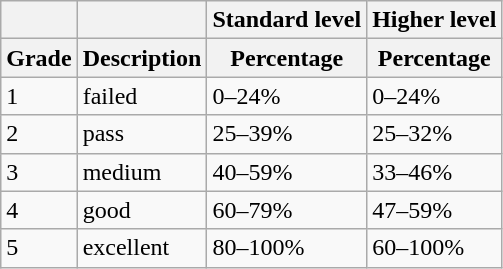<table class="wikitable">
<tr>
<th></th>
<th></th>
<th>Standard level</th>
<th>Higher level</th>
</tr>
<tr>
<th>Grade</th>
<th>Description</th>
<th>Percentage</th>
<th>Percentage</th>
</tr>
<tr>
<td>1</td>
<td>failed</td>
<td>0–24%</td>
<td>0–24%</td>
</tr>
<tr>
<td>2</td>
<td>pass</td>
<td>25–39%</td>
<td>25–32%</td>
</tr>
<tr>
<td>3</td>
<td>medium</td>
<td>40–59%</td>
<td>33–46%</td>
</tr>
<tr>
<td>4</td>
<td>good</td>
<td>60–79%</td>
<td>47–59%</td>
</tr>
<tr>
<td>5</td>
<td>excellent</td>
<td>80–100%</td>
<td>60–100%</td>
</tr>
</table>
